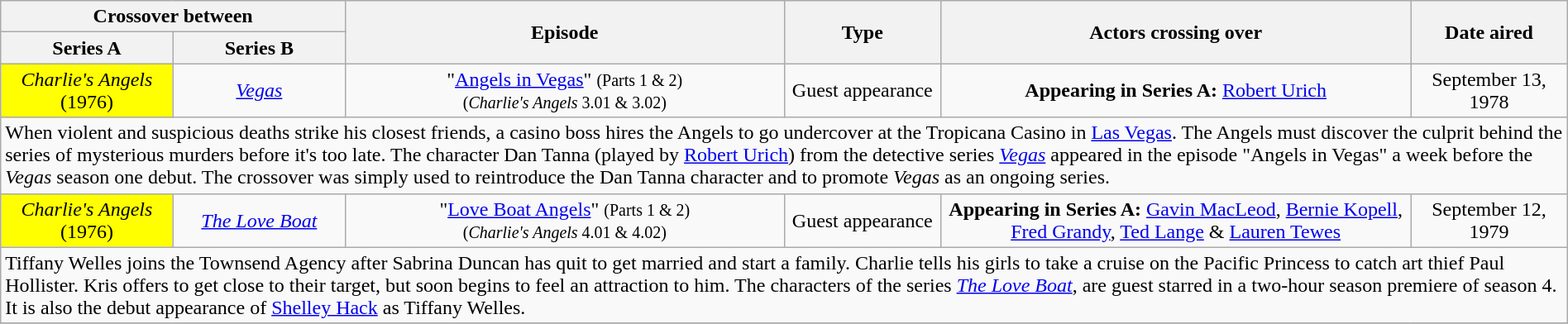<table class="wikitable" border="1" width="100%" style="text-align:center;">
<tr>
<th colspan="2" width="22%">Crossover between</th>
<th rowspan="2">Episode</th>
<th rowspan="2" width="10%">Type</th>
<th rowspan="2" width="30%">Actors crossing over</th>
<th rowspan="2" width="10%">Date aired</th>
</tr>
<tr>
<th width="11%">Series A</th>
<th width="11%">Series B</th>
</tr>
<tr>
<td style="background:#FFFF00;"><em>Charlie's Angels</em> (1976)</td>
<td><em><a href='#'>Vegas</a></em></td>
<td>"<a href='#'>Angels in Vegas</a>" <small>(Parts 1 & 2)</small> <br><small>(<em>Charlie's Angels</em> 3.01 & 3.02)</small></td>
<td>Guest appearance</td>
<td><strong>Appearing in Series A:</strong> <a href='#'>Robert Urich</a></td>
<td>September 13, 1978</td>
</tr>
<tr>
<td colspan="6" style="text-align:left;">When violent and suspicious deaths strike his closest friends, a casino boss hires the Angels to go undercover at the Tropicana Casino in <a href='#'>Las Vegas</a>. The Angels must discover the culprit behind the series of mysterious murders before it's too late. The character Dan Tanna (played by <a href='#'>Robert Urich</a>) from the detective series <em><a href='#'>Vegas</a></em> appeared in the episode "Angels in Vegas" a week before the <em>Vegas</em> season one debut. The crossover was simply used to reintroduce the Dan Tanna character and to promote <em>Vegas</em> as an ongoing series.</td>
</tr>
<tr>
<td style="background:#FFFF00;"><em>Charlie's Angels</em> (1976)</td>
<td><em><a href='#'>The Love Boat</a></em></td>
<td>"<a href='#'>Love Boat Angels</a>" <small>(Parts 1 & 2)</small> <br><small>(<em>Charlie's Angels</em> 4.01 & 4.02)</small></td>
<td>Guest appearance</td>
<td><strong>Appearing in Series A:</strong> <a href='#'>Gavin MacLeod</a>, <a href='#'>Bernie Kopell</a>, <a href='#'>Fred Grandy</a>, <a href='#'>Ted Lange</a> & <a href='#'>Lauren Tewes</a></td>
<td>September 12, 1979</td>
</tr>
<tr>
<td colspan="6" style="text-align:left;">Tiffany Welles joins the Townsend Agency after Sabrina Duncan has quit to get married and start a family. Charlie tells his girls to take a cruise on the Pacific Princess to catch art thief Paul Hollister. Kris offers to get close to their target, but soon begins to feel an attraction to him. The characters of the series <em><a href='#'>The Love Boat</a></em>, are guest starred in a two-hour season premiere of season 4. It is also the debut appearance of <a href='#'>Shelley Hack</a> as Tiffany Welles.</td>
</tr>
<tr>
</tr>
</table>
